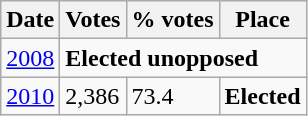<table class="wikitable">
<tr>
<th>Date</th>
<th>Votes</th>
<th>% votes</th>
<th>Place</th>
</tr>
<tr>
<td><a href='#'>2008</a></td>
<td colspan = "3"><strong>Elected unopposed</strong></td>
</tr>
<tr>
<td><a href='#'>2010</a></td>
<td>2,386</td>
<td>73.4</td>
<td><strong>Elected</strong></td>
</tr>
</table>
